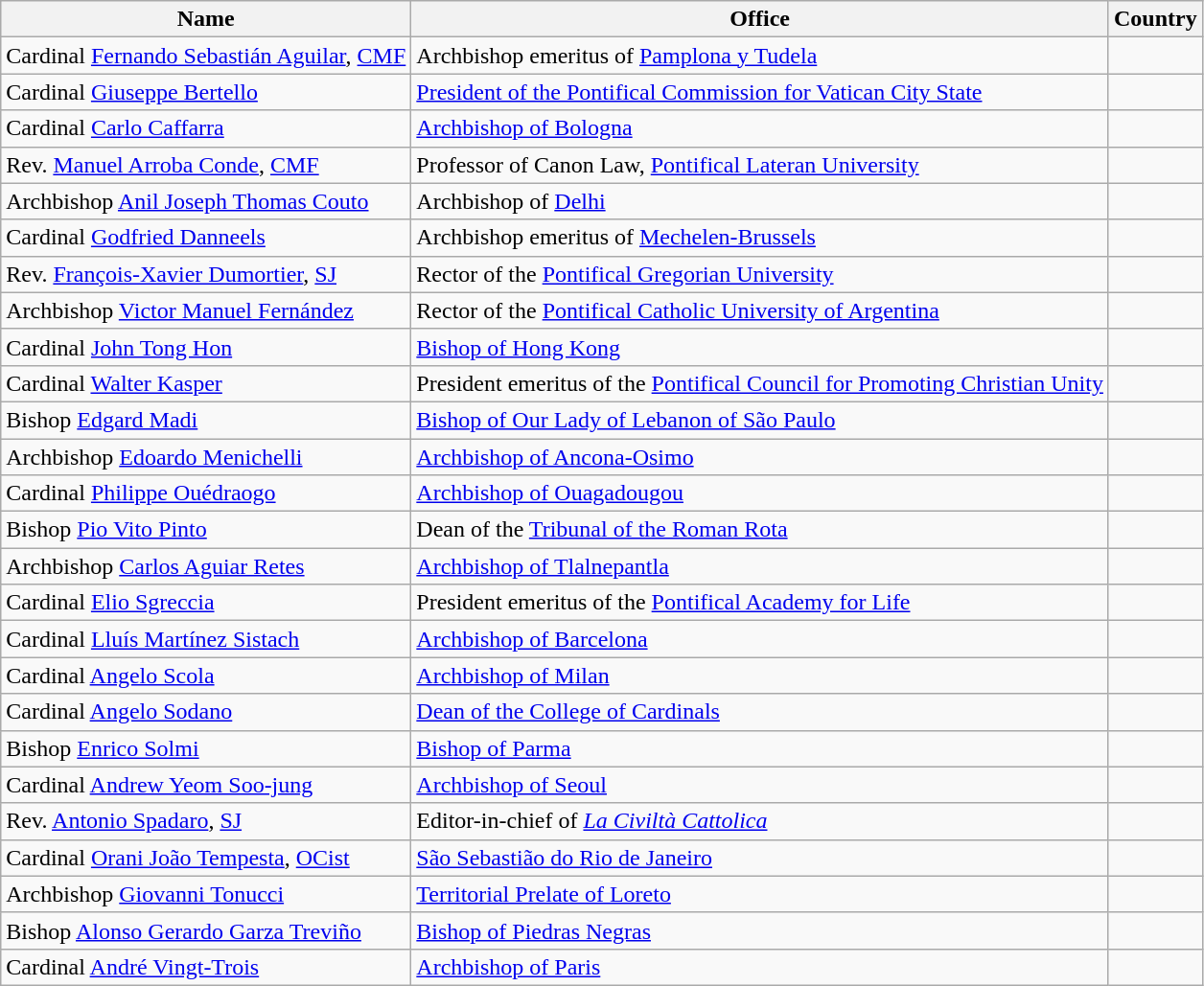<table class="wikitable">
<tr>
<th>Name</th>
<th>Office</th>
<th>Country</th>
</tr>
<tr>
<td>Cardinal <a href='#'>Fernando Sebastián Aguilar</a>, <a href='#'>CMF</a></td>
<td>Archbishop emeritus of <a href='#'>Pamplona y Tudela</a></td>
<td></td>
</tr>
<tr>
<td>Cardinal <a href='#'>Giuseppe Bertello</a></td>
<td><a href='#'>President of the Pontifical Commission for Vatican City State</a></td>
<td></td>
</tr>
<tr>
<td>Cardinal <a href='#'>Carlo Caffarra</a></td>
<td><a href='#'>Archbishop of Bologna</a></td>
<td></td>
</tr>
<tr>
<td>Rev. <a href='#'>Manuel Arroba Conde</a>, <a href='#'>CMF</a></td>
<td>Professor of Canon Law, <a href='#'>Pontifical Lateran University</a></td>
<td></td>
</tr>
<tr>
<td>Archbishop <a href='#'>Anil Joseph Thomas Couto</a></td>
<td>Archbishop of <a href='#'>Delhi</a></td>
<td></td>
</tr>
<tr>
<td>Cardinal <a href='#'>Godfried Danneels</a></td>
<td>Archbishop emeritus of <a href='#'>Mechelen-Brussels</a></td>
<td></td>
</tr>
<tr>
<td>Rev. <a href='#'>François-Xavier Dumortier</a>, <a href='#'>SJ</a></td>
<td>Rector of the <a href='#'>Pontifical Gregorian University</a></td>
<td></td>
</tr>
<tr>
<td>Archbishop <a href='#'>Victor Manuel Fernández</a></td>
<td>Rector of the <a href='#'>Pontifical Catholic University of Argentina</a></td>
<td></td>
</tr>
<tr>
<td>Cardinal <a href='#'>John Tong Hon</a></td>
<td><a href='#'>Bishop of Hong Kong</a></td>
<td></td>
</tr>
<tr>
<td>Cardinal <a href='#'>Walter Kasper</a></td>
<td>President emeritus of the <a href='#'>Pontifical Council for Promoting Christian Unity</a></td>
<td></td>
</tr>
<tr>
<td>Bishop <a href='#'>Edgard Madi</a></td>
<td><a href='#'>Bishop of Our Lady of Lebanon of São Paulo</a></td>
<td></td>
</tr>
<tr>
<td>Archbishop <a href='#'>Edoardo Menichelli</a></td>
<td><a href='#'>Archbishop of Ancona-Osimo</a></td>
<td></td>
</tr>
<tr>
<td>Cardinal <a href='#'>Philippe Ouédraogo</a></td>
<td><a href='#'>Archbishop of Ouagadougou</a></td>
<td></td>
</tr>
<tr>
<td>Bishop <a href='#'>Pio Vito Pinto</a></td>
<td>Dean of the <a href='#'>Tribunal of the Roman Rota</a></td>
<td></td>
</tr>
<tr>
<td>Archbishop <a href='#'>Carlos Aguiar Retes</a></td>
<td><a href='#'>Archbishop of Tlalnepantla</a></td>
<td></td>
</tr>
<tr>
<td>Cardinal <a href='#'>Elio Sgreccia</a></td>
<td>President emeritus of the <a href='#'>Pontifical Academy for Life</a></td>
<td></td>
</tr>
<tr>
<td>Cardinal <a href='#'>Lluís Martínez Sistach</a></td>
<td><a href='#'>Archbishop of Barcelona</a></td>
<td></td>
</tr>
<tr>
<td>Cardinal <a href='#'>Angelo Scola</a></td>
<td><a href='#'>Archbishop of Milan</a></td>
<td></td>
</tr>
<tr>
<td>Cardinal <a href='#'>Angelo Sodano</a></td>
<td><a href='#'>Dean of the College of Cardinals</a></td>
<td></td>
</tr>
<tr>
<td>Bishop <a href='#'>Enrico Solmi</a></td>
<td><a href='#'>Bishop of Parma</a></td>
<td></td>
</tr>
<tr>
<td>Cardinal <a href='#'>Andrew Yeom Soo-jung</a></td>
<td><a href='#'>Archbishop of Seoul</a></td>
<td></td>
</tr>
<tr>
<td>Rev. <a href='#'>Antonio Spadaro</a>, <a href='#'>SJ</a></td>
<td>Editor-in-chief of <em><a href='#'>La Civiltà Cattolica</a></em></td>
<td></td>
</tr>
<tr>
<td>Cardinal <a href='#'>Orani João Tempesta</a>, <a href='#'>OCist</a></td>
<td><a href='#'>São Sebastião do Rio de Janeiro</a></td>
<td></td>
</tr>
<tr>
<td>Archbishop <a href='#'>Giovanni Tonucci</a></td>
<td><a href='#'>Territorial Prelate of Loreto</a></td>
<td></td>
</tr>
<tr>
<td>Bishop <a href='#'>Alonso Gerardo Garza Treviño</a></td>
<td><a href='#'>Bishop of Piedras Negras</a></td>
<td></td>
</tr>
<tr>
<td>Cardinal <a href='#'>André Vingt-Trois</a></td>
<td><a href='#'>Archbishop of Paris</a></td>
<td></td>
</tr>
</table>
